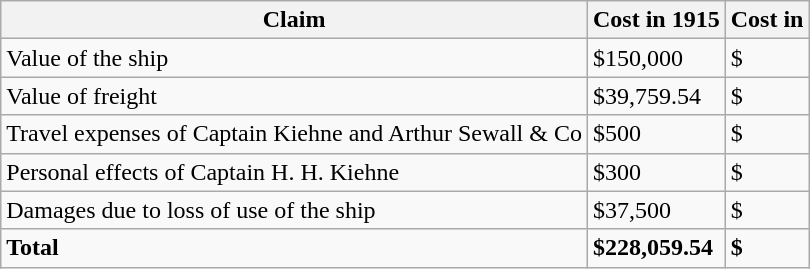<table class="wikitable sortable">
<tr>
<th class="unsortable">Claim</th>
<th>Cost in 1915</th>
<th class="unsortable">Cost in </th>
</tr>
<tr>
<td>Value of the ship</td>
<td>$150,000</td>
<td>$</td>
</tr>
<tr>
<td>Value of freight</td>
<td>$39,759.54 </td>
<td>$</td>
</tr>
<tr>
<td>Travel expenses of Captain Kiehne and Arthur Sewall & Co</td>
<td>$500</td>
<td>$</td>
</tr>
<tr>
<td>Personal effects of Captain H. H. Kiehne</td>
<td>$300</td>
<td>$</td>
</tr>
<tr>
<td>Damages due to loss of use of the ship</td>
<td>$37,500</td>
<td>$</td>
</tr>
<tr class="sortbottom">
<td><strong>Total</strong></td>
<td><strong>$228,059.54</strong></td>
<td><strong>$</strong></td>
</tr>
</table>
